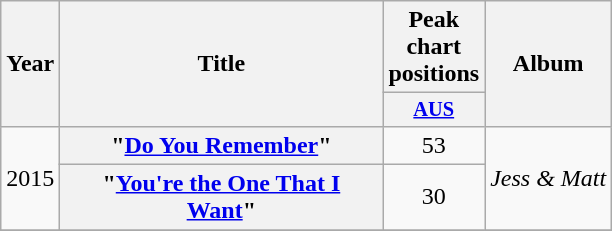<table class="wikitable plainrowheaders" style="text-align:center;">
<tr>
<th scope="col" rowspan="2" style="width:1em;">Year</th>
<th scope="col" rowspan="2" style="width:13em;">Title</th>
<th scope="col" colspan="1">Peak chart positions</th>
<th scope="col" rowspan="2">Album</th>
</tr>
<tr>
<th scope="col" style="width:3em;font-size:85%;"><a href='#'>AUS</a><br></th>
</tr>
<tr>
<td rowspan="2">2015</td>
<th scope="row">"<a href='#'>Do You Remember</a>"</th>
<td>53</td>
<td rowspan="2"><em>Jess & Matt</em></td>
</tr>
<tr>
<th scope="row">"<a href='#'>You're the One That I Want</a>"</th>
<td>30</td>
</tr>
<tr>
</tr>
</table>
